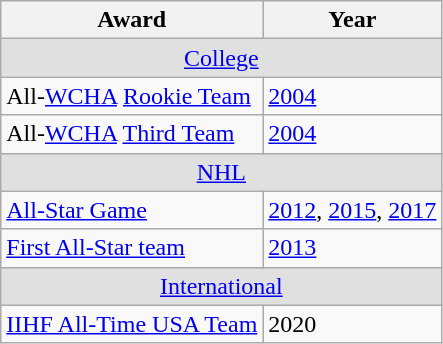<table class="wikitable">
<tr>
<th>Award</th>
<th>Year</th>
</tr>
<tr ALIGN="center" bgcolor="#e0e0e0">
<td colspan="2"><a href='#'>College</a></td>
</tr>
<tr>
<td>All-<a href='#'>WCHA</a> <a href='#'>Rookie Team</a></td>
<td><a href='#'>2004</a></td>
</tr>
<tr>
<td>All-<a href='#'>WCHA</a> <a href='#'>Third Team</a></td>
<td><a href='#'>2004</a></td>
</tr>
<tr ALIGN="center" bgcolor="#e0e0e0">
<td colspan="2"><a href='#'>NHL</a></td>
</tr>
<tr>
<td><a href='#'>All-Star Game</a></td>
<td><a href='#'>2012</a>, <a href='#'>2015</a>, <a href='#'>2017</a></td>
</tr>
<tr>
<td><a href='#'>First All-Star team</a></td>
<td><a href='#'>2013</a></td>
</tr>
<tr ALIGN="center" bgcolor="#e0e0e0">
<td colspan="2"><a href='#'>International</a></td>
</tr>
<tr>
<td><a href='#'>IIHF All-Time USA Team</a></td>
<td>2020</td>
</tr>
</table>
